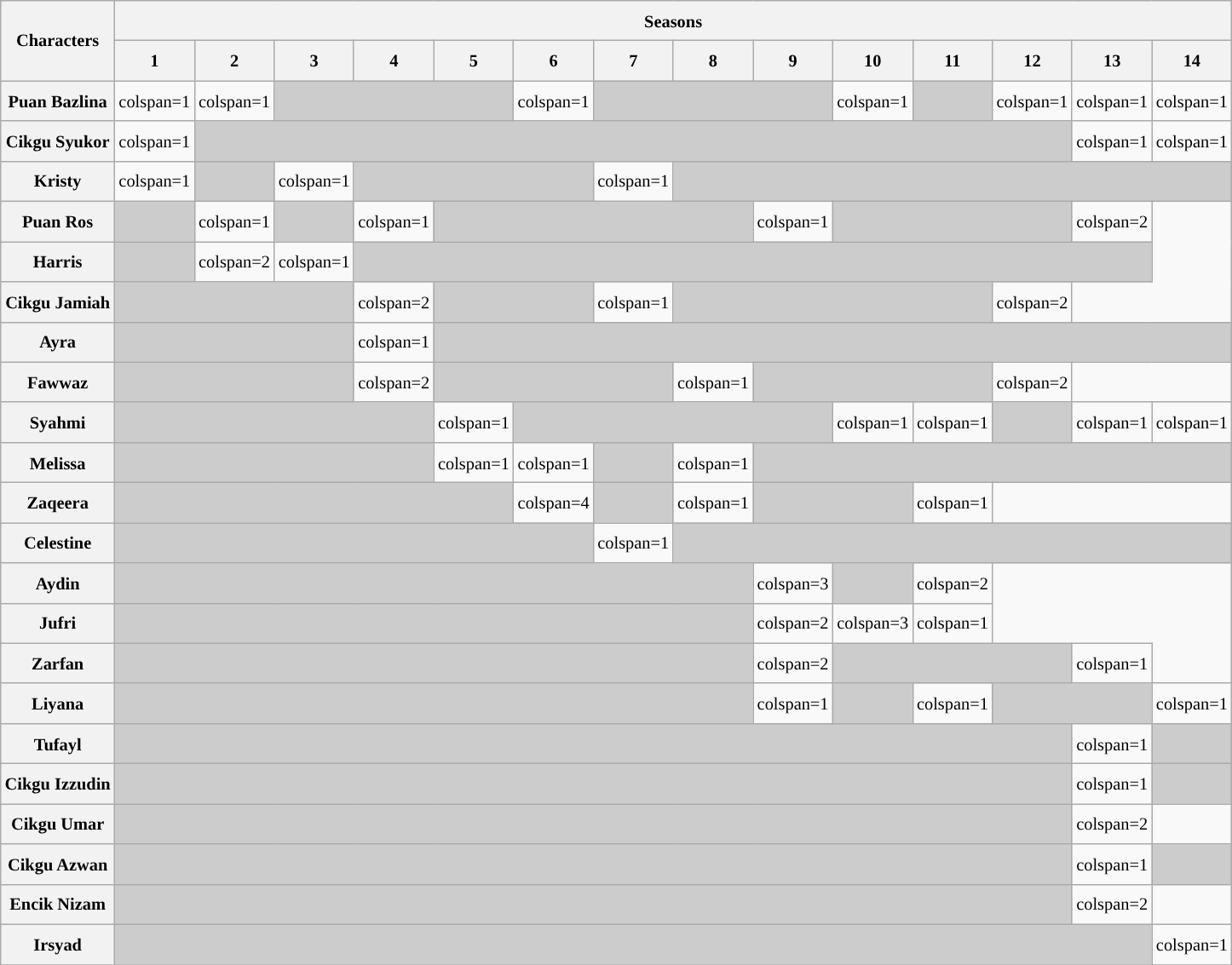<table class="wikitable sortable" style=" text-align:center; font-size:85%;  line-height:25px; width:auto;">
<tr>
<th rowspan=2 scope="col" style="background: #0000Z0;color: black">Characters</th>
<th colspan=14 scope="col" style="background:#0000Z0;color: black">Seasons</th>
</tr>
<tr>
<th>1</th>
<th>2</th>
<th>3</th>
<th>4</th>
<th>5</th>
<th>6</th>
<th>7</th>
<th>8</th>
<th>9</th>
<th>10</th>
<th>11</th>
<th>12</th>
<th>13</th>
<th>14</th>
</tr>
<tr>
<th>Puan Bazlina</th>
<td>colspan=1 </td>
<td>colspan=1 </td>
<td colspan=3 style="background:#ccc"></td>
<td>colspan=1 </td>
<td colspan=3 style="background:#ccc"></td>
<td>colspan=1 </td>
<td colspan=1 style="background:#ccc"></td>
<td>colspan=1 </td>
<td>colspan=1 </td>
<td>colspan=1 </td>
</tr>
<tr>
<th>Cikgu Syukor</th>
<td>colspan=1 </td>
<td colspan=11 style="background:#ccc"></td>
<td>colspan=1 </td>
<td>colspan=1 </td>
</tr>
<tr>
<th>Kristy</th>
<td>colspan=1 </td>
<td colspan=1 style="background:#ccc"></td>
<td>colspan=1 </td>
<td colspan=3 style="background:#ccc"></td>
<td>colspan=1 </td>
<td colspan=7 style="background:#ccc"></td>
</tr>
<tr>
<th>Puan Ros</th>
<td colspan=1 style="background:#ccc"></td>
<td>colspan=1 </td>
<td colspan=1 style="background:#ccc"></td>
<td>colspan=1 </td>
<td colspan=4 style="background:#ccc"></td>
<td>colspan=1 </td>
<td colspan=3 style="background:#ccc"></td>
<td>colspan=2 </td>
</tr>
<tr>
<th>Harris</th>
<td colspan=1 style="background:#ccc"></td>
<td>colspan=2 </td>
<td>colspan=1 </td>
<td colspan=10 style="background:#ccc"></td>
</tr>
<tr>
<th>Cikgu Jamiah</th>
<td colspan=3 style="background:#ccc"></td>
<td>colspan=2 </td>
<td colspan=2 style="background:#ccc"></td>
<td>colspan=1 </td>
<td colspan=4 style="background:#ccc"></td>
<td>colspan=2 </td>
</tr>
<tr>
<th>Ayra</th>
<td colspan=3 style="background:#ccc"></td>
<td>colspan=1 </td>
<td colspan=10 style="background:#ccc"></td>
</tr>
<tr>
<th>Fawwaz</th>
<td colspan=3 style="background:#ccc"></td>
<td>colspan=2 </td>
<td colspan=3 style="background:#ccc"></td>
<td>colspan=1 </td>
<td colspan=3 style="background:#ccc"></td>
<td>colspan=2 </td>
</tr>
<tr>
<th>Syahmi</th>
<td colspan=4 style="background:#ccc"></td>
<td>colspan=1 </td>
<td colspan=4 style="background:#ccc"></td>
<td>colspan=1 </td>
<td>colspan=1 </td>
<td colspan=1 style="background:#ccc"></td>
<td>colspan=1 </td>
<td>colspan=1 </td>
</tr>
<tr>
<th>Melissa</th>
<td colspan=4 style="background:#ccc"></td>
<td>colspan=1 </td>
<td>colspan=1 </td>
<td colspan=1 style="background:#ccc"></td>
<td>colspan=1 </td>
<td colspan=6 style="background:#ccc"></td>
</tr>
<tr>
<th>Zaqeera</th>
<td colspan=5 style="background:#ccc"></td>
<td>colspan=4 </td>
<td colspan=1 style="background:#ccc"></td>
<td>colspan=1 </td>
<td colspan=2 style="background:#ccc"></td>
<td>colspan=1 </td>
</tr>
<tr>
<th>Celestine</th>
<td colspan=6 style="background:#ccc"></td>
<td>colspan=1 </td>
<td colspan=7 style="background:#ccc"></td>
</tr>
<tr>
<th>Aydin</th>
<td colspan=8 style="background:#ccc"></td>
<td>colspan=3 </td>
<td colspan=1 style="background:#ccc"></td>
<td>colspan=2 </td>
</tr>
<tr>
<th>Jufri</th>
<td colspan=8 style="background:#ccc"></td>
<td>colspan=2 </td>
<td>colspan=3 </td>
<td>colspan=1 </td>
</tr>
<tr>
<th>Zarfan</th>
<td colspan=8 style="background:#ccc"></td>
<td>colspan=2 </td>
<td colspan=3 style="background:#ccc"></td>
<td>colspan=1 </td>
</tr>
<tr>
<th>Liyana</th>
<td colspan=8 style="background:#ccc"></td>
<td>colspan=1 </td>
<td colspan=1 style="background:#ccc"></td>
<td>colspan=1 </td>
<td colspan=2 style="background:#ccc"></td>
<td>colspan=1 </td>
</tr>
<tr>
<th>Tufayl</th>
<td colspan=12 style="background:#ccc"></td>
<td>colspan=1 </td>
<td colspan=1 style="background:#ccc"></td>
</tr>
<tr>
<th>Cikgu Izzudin</th>
<td colspan=12 style="background:#ccc"></td>
<td>colspan=1 </td>
<td colspan=1 style="background:#ccc"></td>
</tr>
<tr>
<th>Cikgu Umar</th>
<td colspan=12 style="background:#ccc"></td>
<td>colspan=2 </td>
</tr>
<tr>
<th>Cikgu Azwan</th>
<td colspan=12 style="background:#ccc"></td>
<td>colspan=1 </td>
<td colspan=1 style="background:#ccc"></td>
</tr>
<tr>
<th>Encik Nizam</th>
<td colspan=12 style="background:#ccc"></td>
<td>colspan=2 </td>
</tr>
<tr>
<th>Irsyad</th>
<td colspan=13 style="background:#ccc"></td>
<td>colspan=1 </td>
</tr>
<tr>
</tr>
</table>
